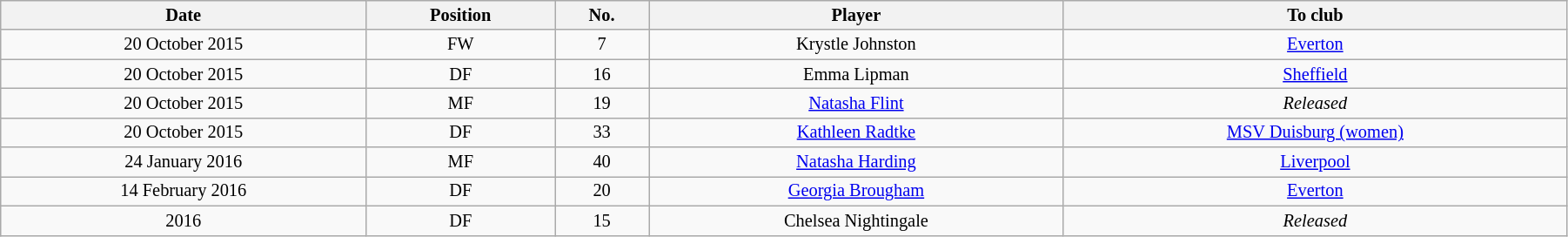<table class="wikitable sortable" style="width:95%; text-align:center; font-size:85%; text-align:centre;">
<tr>
<th><strong>Date</strong></th>
<th><strong>Position</strong></th>
<th><strong>No.</strong></th>
<th><strong>Player</strong></th>
<th><strong>To club</strong></th>
</tr>
<tr>
<td>20 October 2015</td>
<td>FW</td>
<td>7</td>
<td> Krystle Johnston</td>
<td> <a href='#'>Everton</a></td>
</tr>
<tr>
<td>20 October 2015</td>
<td>DF</td>
<td>16</td>
<td> Emma Lipman</td>
<td> <a href='#'>Sheffield</a></td>
</tr>
<tr>
<td>20 October 2015</td>
<td>MF</td>
<td>19</td>
<td> <a href='#'>Natasha Flint</a></td>
<td><em>Released</em></td>
</tr>
<tr>
<td>20 October 2015</td>
<td>DF</td>
<td>33</td>
<td> <a href='#'>Kathleen Radtke</a></td>
<td> <a href='#'>MSV Duisburg (women)</a></td>
</tr>
<tr>
<td>24 January 2016</td>
<td>MF</td>
<td>40</td>
<td> <a href='#'>Natasha Harding</a></td>
<td> <a href='#'>Liverpool</a></td>
</tr>
<tr>
<td>14 February 2016</td>
<td>DF</td>
<td>20</td>
<td> <a href='#'>Georgia Brougham</a></td>
<td> <a href='#'>Everton</a></td>
</tr>
<tr>
<td>2016</td>
<td>DF</td>
<td>15</td>
<td> Chelsea Nightingale</td>
<td><em>Released</em></td>
</tr>
</table>
